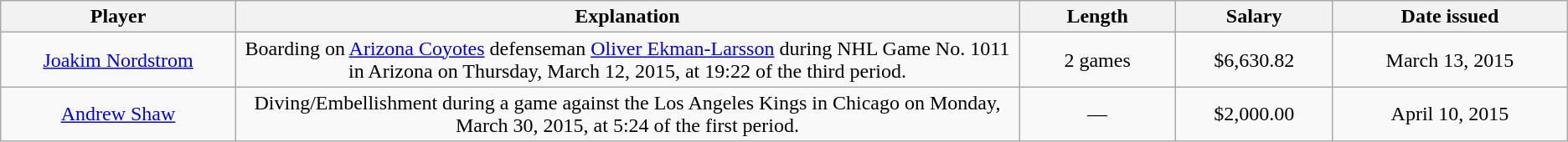<table class="wikitable" style="text-align:center;">
<tr>
<th style="width:15%;">Player</th>
<th style="width:50%;">Explanation</th>
<th style="width:10%;">Length</th>
<th style="width:10%;">Salary</th>
<th style="width:15%;">Date issued</th>
</tr>
<tr>
<td><a href='#'>Joakim Nordstrom</a></td>
<td>Boarding on <a href='#'>Arizona Coyotes</a> defenseman <a href='#'>Oliver Ekman-Larsson</a> during NHL Game No. 1011 in Arizona on Thursday, March 12, 2015, at 19:22 of the third period.</td>
<td>2 games</td>
<td>$6,630.82</td>
<td>March 13, 2015</td>
</tr>
<tr>
<td><a href='#'>Andrew Shaw</a></td>
<td>Diving/Embellishment during a game against the Los Angeles Kings in Chicago on Monday, March 30, 2015, at 5:24 of the first period.</td>
<td>—</td>
<td>$2,000.00</td>
<td>April 10, 2015</td>
</tr>
</table>
